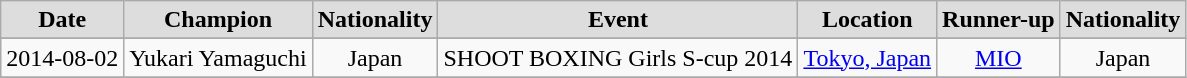<table class="wikitable" style="text-align:center">
<tr bgcolor="#dddddd">
<td><strong>Date</strong></td>
<td><strong>Champion</strong></td>
<td><strong>Nationality</strong></td>
<td><strong>Event</strong></td>
<td><strong>Location</strong></td>
<td><strong>Runner-up</strong></td>
<td><strong>Nationality</strong></td>
</tr>
<tr>
</tr>
<tr>
<td>2014-08-02</td>
<td>Yukari Yamaguchi</td>
<td> Japan</td>
<td>SHOOT BOXING Girls S-cup 2014</td>
<td><a href='#'>Tokyo, Japan</a></td>
<td><a href='#'>MIO</a></td>
<td> Japan</td>
</tr>
<tr>
</tr>
</table>
